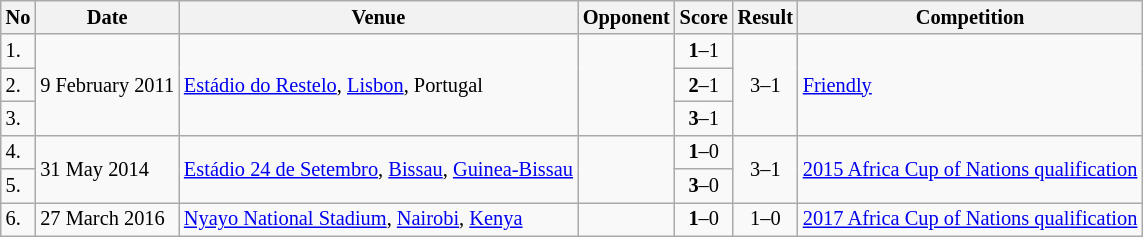<table class="wikitable" style="font-size:85%;">
<tr>
<th>No</th>
<th>Date</th>
<th>Venue</th>
<th>Opponent</th>
<th>Score</th>
<th>Result</th>
<th>Competition</th>
</tr>
<tr>
<td>1.</td>
<td rowspan="3">9 February 2011</td>
<td rowspan="3"><a href='#'>Estádio do Restelo</a>, <a href='#'>Lisbon</a>, Portugal</td>
<td rowspan="3"></td>
<td align=center><strong>1</strong>–1</td>
<td rowspan="3" style="text-align:center">3–1</td>
<td rowspan="3"><a href='#'>Friendly</a></td>
</tr>
<tr>
<td>2.</td>
<td align=center><strong>2</strong>–1</td>
</tr>
<tr>
<td>3.</td>
<td align=center><strong>3</strong>–1</td>
</tr>
<tr>
<td>4.</td>
<td rowspan="2">31 May 2014</td>
<td rowspan="2"><a href='#'>Estádio 24 de Setembro</a>, <a href='#'>Bissau</a>, <a href='#'>Guinea-Bissau</a></td>
<td rowspan="2"></td>
<td align=center><strong>1</strong>–0</td>
<td rowspan="2" style="text-align:center">3–1</td>
<td rowspan="2"><a href='#'>2015 Africa Cup of Nations qualification</a></td>
</tr>
<tr>
<td>5.</td>
<td align=center><strong>3</strong>–0</td>
</tr>
<tr>
<td>6.</td>
<td>27 March 2016</td>
<td><a href='#'>Nyayo National Stadium</a>, <a href='#'>Nairobi</a>, <a href='#'>Kenya</a></td>
<td></td>
<td align=center><strong>1</strong>–0</td>
<td align=center>1–0</td>
<td><a href='#'>2017 Africa Cup of Nations qualification</a></td>
</tr>
</table>
